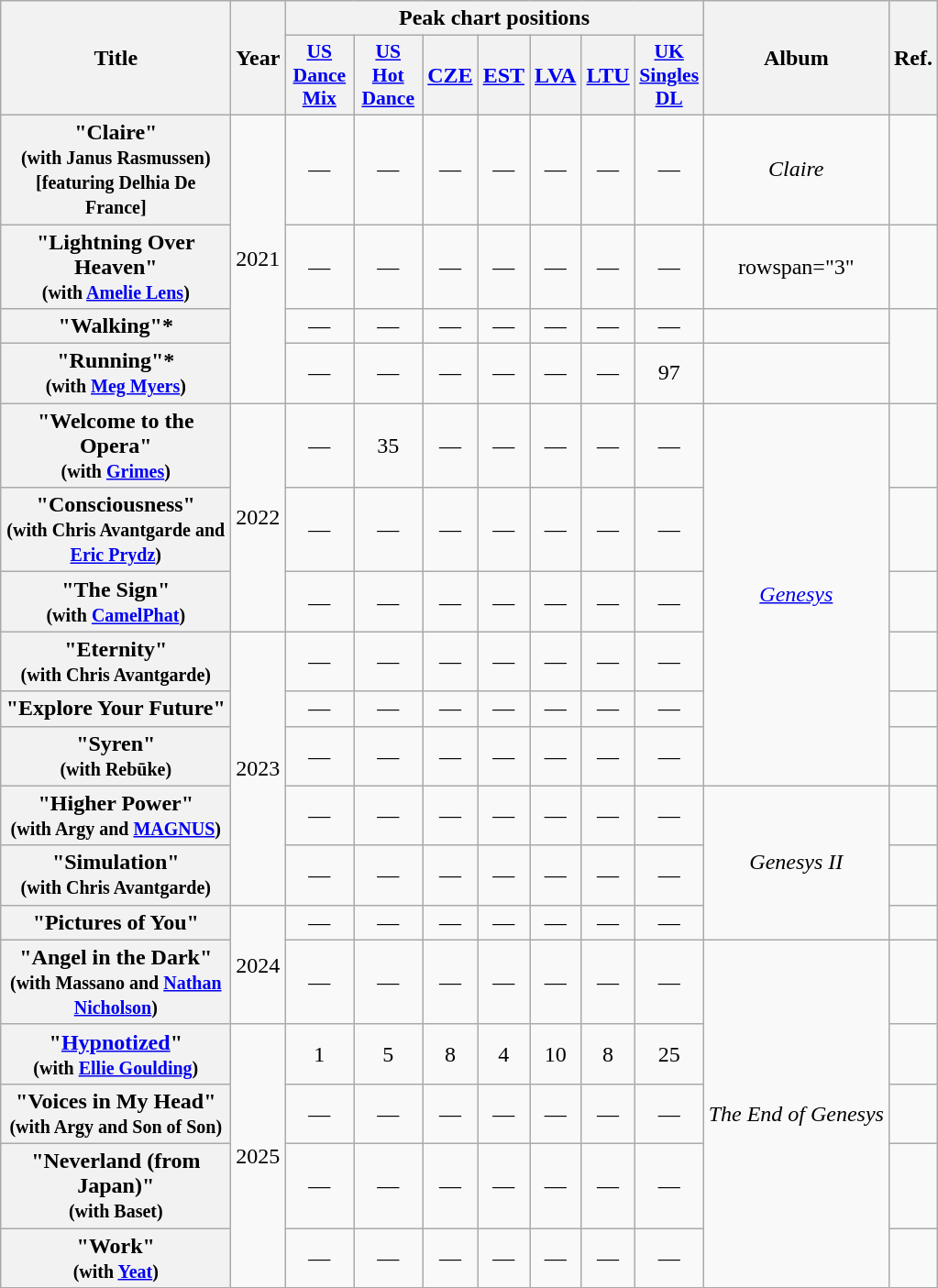<table class="wikitable plainrowheaders" style="text-align:center;">
<tr>
<th scope="col" rowspan="2" style="width:160px;">Title</th>
<th scope="col" rowspan="2">Year</th>
<th colspan="7" scope="col">Peak chart positions</th>
<th scope="col" rowspan="2">Album</th>
<th scope="col" rowspan="2">Ref.</th>
</tr>
<tr>
<th scope="col" style="width:3em;font-size:90%;"><a href='#'>US<br>Dance<br>Mix</a><br></th>
<th scope="col" style="width:3em;font-size:90%;"><a href='#'>US<br>Hot<br>Dance</a><br></th>
<th><a href='#'>CZE</a><br></th>
<th><a href='#'>EST</a><br></th>
<th><a href='#'>LVA</a><br></th>
<th><a href='#'>LTU</a><br></th>
<th scope="col" style="width:3em;font-size:90%;"><a href='#'>UK<br>Singles<br>DL</a><br> </th>
</tr>
<tr>
<th scope="row">"Claire"<br><small>(with Janus Rasmussen)<br>[featuring Delhia De France]</small></th>
<td rowspan="4">2021</td>
<td>—</td>
<td>—</td>
<td>—</td>
<td>—</td>
<td>—</td>
<td>—</td>
<td>—</td>
<td><em>Claire</em></td>
<td></td>
</tr>
<tr>
<th scope="row">"Lightning Over Heaven"<br><small>(with <a href='#'>Amelie Lens</a>)</small></th>
<td>—</td>
<td>—</td>
<td>—</td>
<td>—</td>
<td>—</td>
<td>—</td>
<td>—</td>
<td>rowspan="3" </td>
<td></td>
</tr>
<tr>
<th scope="row">"Walking"*</th>
<td>—</td>
<td>—</td>
<td>—</td>
<td>—</td>
<td>—</td>
<td>—</td>
<td>—</td>
<td></td>
</tr>
<tr>
<th scope="row">"Running"*<br><small>(with <a href='#'>Meg Myers</a>)</small></th>
<td>—</td>
<td>—</td>
<td>—</td>
<td>—</td>
<td>—</td>
<td>—</td>
<td>97</td>
<td></td>
</tr>
<tr>
<th scope="row">"Welcome to the Opera"<br><small>(with <a href='#'>Grimes</a>)</small></th>
<td rowspan="3">2022</td>
<td>—</td>
<td>35</td>
<td>—</td>
<td>—</td>
<td>—</td>
<td>—</td>
<td>—</td>
<td rowspan="6"><em><a href='#'>Genesys</a></em></td>
<td></td>
</tr>
<tr>
<th scope="row">"Consciousness"<br><small>(with Chris Avantgarde and <a href='#'>Eric Prydz</a>)</small></th>
<td>—</td>
<td>—</td>
<td>—</td>
<td>—</td>
<td>—</td>
<td>—</td>
<td>—</td>
<td></td>
</tr>
<tr>
<th scope="row">"The Sign"<br><small>(with <a href='#'>CamelPhat</a>)</small></th>
<td>—</td>
<td>—</td>
<td>—</td>
<td>—</td>
<td>—</td>
<td>—</td>
<td>—</td>
<td></td>
</tr>
<tr>
<th scope="row">"Eternity"<br><small>(with Chris Avantgarde)</small></th>
<td rowspan="5">2023</td>
<td>—</td>
<td>—</td>
<td>—</td>
<td>—</td>
<td>—</td>
<td>—</td>
<td>—</td>
<td></td>
</tr>
<tr>
<th scope="row">"Explore Your Future"</th>
<td>—</td>
<td>—</td>
<td>—</td>
<td>—</td>
<td>—</td>
<td>—</td>
<td>—</td>
<td></td>
</tr>
<tr>
<th scope="row">"Syren"<br><small>(with Rebūke)</small></th>
<td>—</td>
<td>—</td>
<td>—</td>
<td>—</td>
<td>—</td>
<td>—</td>
<td>—</td>
<td></td>
</tr>
<tr>
<th scope="row">"Higher Power"<br><small>(with Argy and <a href='#'>MAGNUS</a>)</small></th>
<td>—</td>
<td>—</td>
<td>—</td>
<td>—</td>
<td>—</td>
<td>—</td>
<td>—</td>
<td rowspan="3"><em>Genesys II</em></td>
<td></td>
</tr>
<tr>
<th scope="row">"Simulation"<br><small>(with Chris Avantgarde)</small></th>
<td>—</td>
<td>—</td>
<td>—</td>
<td>—</td>
<td>—</td>
<td>—</td>
<td>—</td>
<td></td>
</tr>
<tr>
<th scope="row">"Pictures of You"</th>
<td rowspan="2">2024</td>
<td>—</td>
<td>—</td>
<td>—</td>
<td>—</td>
<td>—</td>
<td>—</td>
<td>—</td>
<td></td>
</tr>
<tr>
<th scope="row">"Angel in the Dark"<br><small>(with Massano and <a href='#'>Nathan Nicholson</a>)</small></th>
<td>—</td>
<td>—</td>
<td>—</td>
<td>—</td>
<td>—</td>
<td>—</td>
<td>—</td>
<td rowspan="5"><em>The End of Genesys</em></td>
<td></td>
</tr>
<tr>
<th scope="row">"<a href='#'>Hypnotized</a>"<br><small>(with <a href='#'>Ellie Goulding</a>)</small></th>
<td rowspan="4">2025</td>
<td>1</td>
<td>5</td>
<td>8</td>
<td>4</td>
<td>10</td>
<td>8</td>
<td>25</td>
<td></td>
</tr>
<tr>
<th scope="row">"Voices in My Head"<br><small>(with Argy and Son of Son)</small></th>
<td>—</td>
<td>—</td>
<td>—</td>
<td>—</td>
<td>—</td>
<td>—</td>
<td>—</td>
<td></td>
</tr>
<tr>
<th scope="row">"Neverland (from Japan)"<br><small>(with Baset)</small></th>
<td>—</td>
<td>—</td>
<td>—</td>
<td>—</td>
<td>—</td>
<td>—</td>
<td>—</td>
<td></td>
</tr>
<tr>
<th scope="row">"Work"<br><small>(with <a href='#'>Yeat</a>)</small></th>
<td>—</td>
<td>—</td>
<td>—</td>
<td>—</td>
<td>—</td>
<td>—</td>
<td>—</td>
<td></td>
</tr>
</table>
